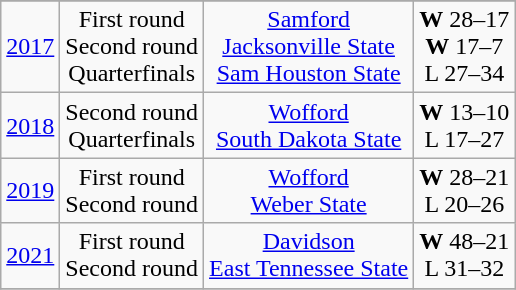<table class="wikitable">
<tr>
</tr>
<tr align="center">
<td><a href='#'>2017</a></td>
<td>First round<br>Second round<br>Quarterfinals</td>
<td><a href='#'>Samford</a><br><a href='#'>Jacksonville State</a><br><a href='#'>Sam Houston State</a></td>
<td><strong>W</strong> 28–17<br><strong>W</strong> 17–7<br> L 27–34</td>
</tr>
<tr align="center">
<td><a href='#'>2018</a></td>
<td>Second round<br>Quarterfinals</td>
<td><a href='#'>Wofford</a><br><a href='#'>South Dakota State</a></td>
<td><strong>W</strong> 13–10<br> L 17–27</td>
</tr>
<tr align="center">
<td><a href='#'>2019</a></td>
<td>First round<br>Second round</td>
<td><a href='#'>Wofford</a><br><a href='#'>Weber State</a></td>
<td><strong>W</strong> 28–21<br> L 20–26</td>
</tr>
<tr align="center">
<td><a href='#'>2021</a></td>
<td>First round<br>Second round</td>
<td><a href='#'>Davidson</a><br><a href='#'>East Tennessee State</a></td>
<td><strong>W</strong> 48–21<br>L 31–32</td>
</tr>
<tr align="center">
</tr>
</table>
